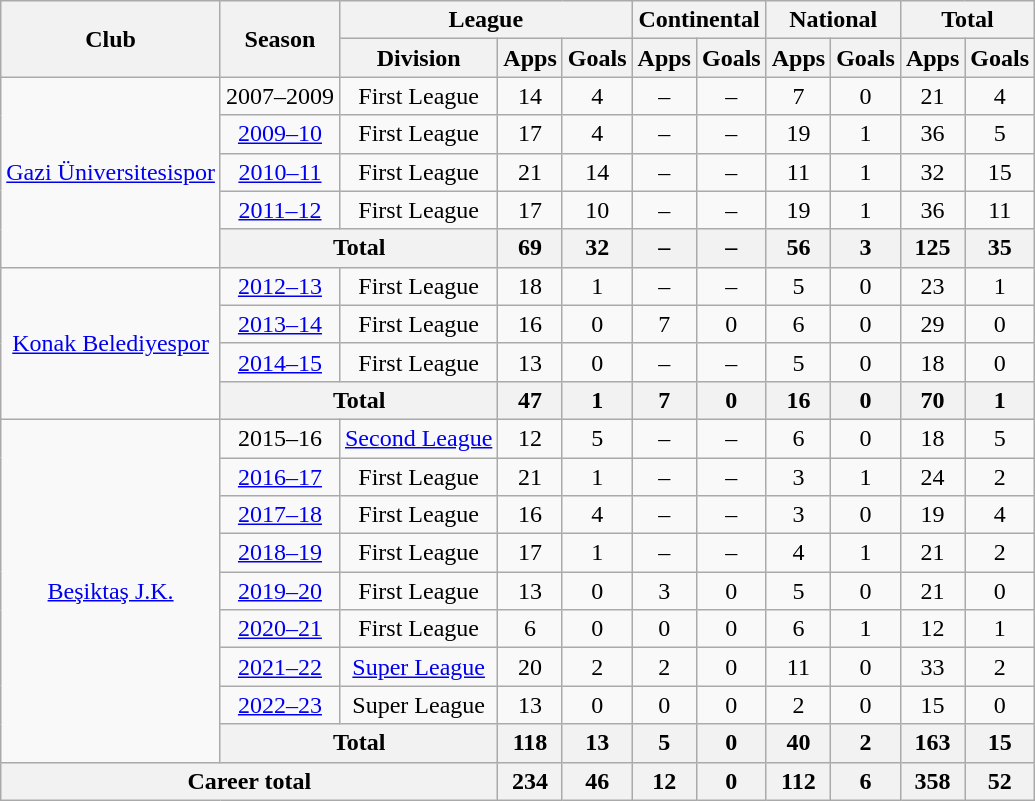<table class="wikitable" style="text-align: center;">
<tr>
<th rowspan="2">Club</th>
<th rowspan="2">Season</th>
<th colspan="3">League</th>
<th colspan="2">Continental</th>
<th colspan="2">National</th>
<th colspan="2">Total</th>
</tr>
<tr>
<th>Division</th>
<th>Apps</th>
<th>Goals</th>
<th>Apps</th>
<th>Goals</th>
<th>Apps</th>
<th>Goals</th>
<th>Apps</th>
<th>Goals</th>
</tr>
<tr>
<td rowspan=5><a href='#'>Gazi Üniversitesispor</a></td>
<td>2007–2009</td>
<td>First League</td>
<td>14</td>
<td>4</td>
<td>–</td>
<td>–</td>
<td>7</td>
<td>0</td>
<td>21</td>
<td>4</td>
</tr>
<tr>
<td><a href='#'>2009–10</a></td>
<td>First League</td>
<td>17</td>
<td>4</td>
<td>–</td>
<td>–</td>
<td>19</td>
<td>1</td>
<td>36</td>
<td>5</td>
</tr>
<tr>
<td><a href='#'>2010–11</a></td>
<td>First League</td>
<td>21</td>
<td>14</td>
<td>–</td>
<td>–</td>
<td>11</td>
<td>1</td>
<td>32</td>
<td>15</td>
</tr>
<tr>
<td><a href='#'>2011–12</a></td>
<td>First League</td>
<td>17</td>
<td>10</td>
<td>–</td>
<td>–</td>
<td>19</td>
<td>1</td>
<td>36</td>
<td>11</td>
</tr>
<tr>
<th colspan="2">Total</th>
<th>69</th>
<th>32</th>
<th>–</th>
<th>–</th>
<th>56</th>
<th>3</th>
<th>125</th>
<th>35</th>
</tr>
<tr>
<td rowspan=4><a href='#'>Konak Belediyespor</a></td>
<td><a href='#'>2012–13</a></td>
<td>First League</td>
<td>18</td>
<td>1</td>
<td>–</td>
<td>–</td>
<td>5</td>
<td>0</td>
<td>23</td>
<td>1</td>
</tr>
<tr>
<td><a href='#'>2013–14</a></td>
<td>First League</td>
<td>16</td>
<td>0</td>
<td>7</td>
<td>0</td>
<td>6</td>
<td>0</td>
<td>29</td>
<td>0</td>
</tr>
<tr>
<td><a href='#'>2014–15</a></td>
<td>First League</td>
<td>13</td>
<td>0</td>
<td>–</td>
<td>–</td>
<td>5</td>
<td>0</td>
<td>18</td>
<td>0</td>
</tr>
<tr>
<th colspan="2">Total</th>
<th>47</th>
<th>1</th>
<th>7</th>
<th>0</th>
<th>16</th>
<th>0</th>
<th>70</th>
<th>1</th>
</tr>
<tr>
<td rowspan=9><a href='#'>Beşiktaş J.K.</a></td>
<td>2015–16</td>
<td><a href='#'>Second League</a></td>
<td>12</td>
<td>5</td>
<td>–</td>
<td>–</td>
<td>6</td>
<td>0</td>
<td>18</td>
<td>5</td>
</tr>
<tr>
<td><a href='#'>2016–17</a></td>
<td>First League</td>
<td>21</td>
<td>1</td>
<td>–</td>
<td>–</td>
<td>3</td>
<td>1</td>
<td>24</td>
<td>2</td>
</tr>
<tr>
<td><a href='#'>2017–18</a></td>
<td>First League</td>
<td>16</td>
<td>4</td>
<td>–</td>
<td>–</td>
<td>3</td>
<td>0</td>
<td>19</td>
<td>4</td>
</tr>
<tr>
<td><a href='#'>2018–19</a></td>
<td>First League</td>
<td>17</td>
<td>1</td>
<td>–</td>
<td>–</td>
<td>4</td>
<td>1</td>
<td>21</td>
<td>2</td>
</tr>
<tr>
<td><a href='#'>2019–20</a></td>
<td>First League</td>
<td>13</td>
<td>0</td>
<td>3</td>
<td>0</td>
<td>5</td>
<td>0</td>
<td>21</td>
<td>0</td>
</tr>
<tr>
<td><a href='#'>2020–21</a></td>
<td>First League</td>
<td>6</td>
<td>0</td>
<td>0</td>
<td>0</td>
<td>6</td>
<td>1</td>
<td>12</td>
<td>1</td>
</tr>
<tr>
<td><a href='#'>2021–22</a></td>
<td><a href='#'>Super League</a></td>
<td>20</td>
<td>2</td>
<td>2</td>
<td>0</td>
<td>11</td>
<td>0</td>
<td>33</td>
<td>2</td>
</tr>
<tr>
<td><a href='#'>2022–23</a></td>
<td>Super League</td>
<td>13</td>
<td>0</td>
<td>0</td>
<td>0</td>
<td>2</td>
<td>0</td>
<td>15</td>
<td>0</td>
</tr>
<tr>
<th colspan="2">Total</th>
<th>118</th>
<th>13</th>
<th>5</th>
<th>0</th>
<th>40</th>
<th>2</th>
<th>163</th>
<th>15</th>
</tr>
<tr>
<th colspan="3">Career total</th>
<th>234</th>
<th>46</th>
<th>12</th>
<th>0</th>
<th>112</th>
<th>6</th>
<th>358</th>
<th>52</th>
</tr>
</table>
